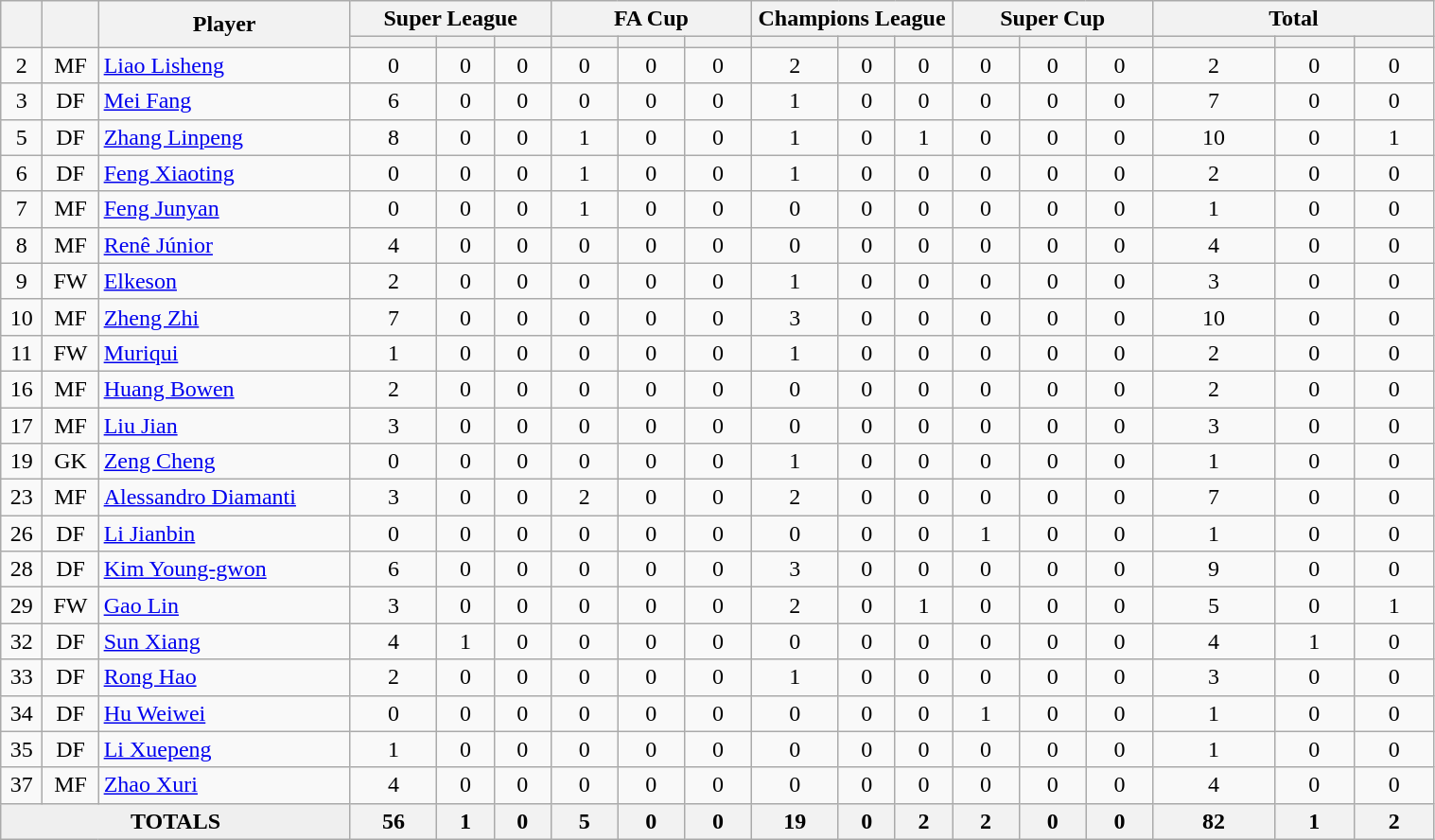<table class="wikitable" style="text-align:center" width=80%>
<tr>
<th rowspan=2></th>
<th rowspan=2></th>
<th rowspan=2 width="170">Player</th>
<th colspan=3 width="105">Super League</th>
<th colspan=3 width="105">FA Cup</th>
<th colspan=3 width="105">Champions League</th>
<th colspan=3 width="105">Super Cup</th>
<th colspan=3 width="150">Total</th>
</tr>
<tr>
<th></th>
<th></th>
<th></th>
<th></th>
<th></th>
<th></th>
<th></th>
<th></th>
<th></th>
<th></th>
<th></th>
<th></th>
<th></th>
<th></th>
<th></th>
</tr>
<tr>
<td>2</td>
<td>MF</td>
<td align=left> <a href='#'>Liao Lisheng</a></td>
<td>0</td>
<td>0</td>
<td>0</td>
<td>0</td>
<td>0</td>
<td>0</td>
<td>2</td>
<td>0</td>
<td>0</td>
<td>0</td>
<td>0</td>
<td>0</td>
<td>2</td>
<td>0</td>
<td>0</td>
</tr>
<tr>
<td>3</td>
<td>DF</td>
<td align=left> <a href='#'>Mei Fang</a></td>
<td>6</td>
<td>0</td>
<td>0</td>
<td>0</td>
<td>0</td>
<td>0</td>
<td>1</td>
<td>0</td>
<td>0</td>
<td>0</td>
<td>0</td>
<td>0</td>
<td>7</td>
<td>0</td>
<td>0</td>
</tr>
<tr>
<td>5</td>
<td>DF</td>
<td align=left> <a href='#'>Zhang Linpeng</a></td>
<td>8</td>
<td>0</td>
<td>0</td>
<td>1</td>
<td>0</td>
<td>0</td>
<td>1</td>
<td>0</td>
<td>1</td>
<td>0</td>
<td>0</td>
<td>0</td>
<td>10</td>
<td>0</td>
<td>1</td>
</tr>
<tr>
<td>6</td>
<td>DF</td>
<td align=left> <a href='#'>Feng Xiaoting</a></td>
<td>0</td>
<td>0</td>
<td>0</td>
<td>1</td>
<td>0</td>
<td>0</td>
<td>1</td>
<td>0</td>
<td>0</td>
<td>0</td>
<td>0</td>
<td>0</td>
<td>2</td>
<td>0</td>
<td>0</td>
</tr>
<tr>
<td>7</td>
<td>MF</td>
<td align=left> <a href='#'>Feng Junyan</a></td>
<td>0</td>
<td>0</td>
<td>0</td>
<td>1</td>
<td>0</td>
<td>0</td>
<td>0</td>
<td>0</td>
<td>0</td>
<td>0</td>
<td>0</td>
<td>0</td>
<td>1</td>
<td>0</td>
<td>0</td>
</tr>
<tr>
<td>8</td>
<td>MF</td>
<td align=left> <a href='#'>Renê Júnior</a></td>
<td>4</td>
<td>0</td>
<td>0</td>
<td>0</td>
<td>0</td>
<td>0</td>
<td>0</td>
<td>0</td>
<td>0</td>
<td>0</td>
<td>0</td>
<td>0</td>
<td>4</td>
<td>0</td>
<td>0</td>
</tr>
<tr>
<td>9</td>
<td>FW</td>
<td align=left> <a href='#'>Elkeson</a></td>
<td>2</td>
<td>0</td>
<td>0</td>
<td>0</td>
<td>0</td>
<td>0</td>
<td>1</td>
<td>0</td>
<td>0</td>
<td>0</td>
<td>0</td>
<td>0</td>
<td>3</td>
<td>0</td>
<td>0</td>
</tr>
<tr>
<td>10</td>
<td>MF</td>
<td align=left> <a href='#'>Zheng Zhi</a></td>
<td>7</td>
<td>0</td>
<td>0</td>
<td>0</td>
<td>0</td>
<td>0</td>
<td>3</td>
<td>0</td>
<td>0</td>
<td>0</td>
<td>0</td>
<td>0</td>
<td>10</td>
<td>0</td>
<td>0</td>
</tr>
<tr>
<td>11</td>
<td>FW</td>
<td align=left> <a href='#'>Muriqui</a></td>
<td>1</td>
<td>0</td>
<td>0</td>
<td>0</td>
<td>0</td>
<td>0</td>
<td>1</td>
<td>0</td>
<td>0</td>
<td>0</td>
<td>0</td>
<td>0</td>
<td>2</td>
<td>0</td>
<td>0</td>
</tr>
<tr>
<td>16</td>
<td>MF</td>
<td align=left> <a href='#'>Huang Bowen</a></td>
<td>2</td>
<td>0</td>
<td>0</td>
<td>0</td>
<td>0</td>
<td>0</td>
<td>0</td>
<td>0</td>
<td>0</td>
<td>0</td>
<td>0</td>
<td>0</td>
<td>2</td>
<td>0</td>
<td>0</td>
</tr>
<tr>
<td>17</td>
<td>MF</td>
<td align=left> <a href='#'>Liu Jian</a></td>
<td>3</td>
<td>0</td>
<td>0</td>
<td>0</td>
<td>0</td>
<td>0</td>
<td>0</td>
<td>0</td>
<td>0</td>
<td>0</td>
<td>0</td>
<td>0</td>
<td>3</td>
<td>0</td>
<td>0</td>
</tr>
<tr>
<td>19</td>
<td>GK</td>
<td align=left> <a href='#'>Zeng Cheng</a></td>
<td>0</td>
<td>0</td>
<td>0</td>
<td>0</td>
<td>0</td>
<td>0</td>
<td>1</td>
<td>0</td>
<td>0</td>
<td>0</td>
<td>0</td>
<td>0</td>
<td>1</td>
<td>0</td>
<td>0</td>
</tr>
<tr>
<td>23</td>
<td>MF</td>
<td align=left> <a href='#'>Alessandro Diamanti</a></td>
<td>3</td>
<td>0</td>
<td>0</td>
<td>2</td>
<td>0</td>
<td>0</td>
<td>2</td>
<td>0</td>
<td>0</td>
<td>0</td>
<td>0</td>
<td>0</td>
<td>7</td>
<td>0</td>
<td>0</td>
</tr>
<tr>
<td>26</td>
<td>DF</td>
<td align=left> <a href='#'>Li Jianbin</a></td>
<td>0</td>
<td>0</td>
<td>0</td>
<td>0</td>
<td>0</td>
<td>0</td>
<td>0</td>
<td>0</td>
<td>0</td>
<td>1</td>
<td>0</td>
<td>0</td>
<td>1</td>
<td>0</td>
<td>0</td>
</tr>
<tr>
<td>28</td>
<td>DF</td>
<td align=left> <a href='#'>Kim Young-gwon</a></td>
<td>6</td>
<td>0</td>
<td>0</td>
<td>0</td>
<td>0</td>
<td>0</td>
<td>3</td>
<td>0</td>
<td>0</td>
<td>0</td>
<td>0</td>
<td>0</td>
<td>9</td>
<td>0</td>
<td>0</td>
</tr>
<tr>
<td>29</td>
<td>FW</td>
<td align=left> <a href='#'>Gao Lin</a></td>
<td>3</td>
<td>0</td>
<td>0</td>
<td>0</td>
<td>0</td>
<td>0</td>
<td>2</td>
<td>0</td>
<td>1</td>
<td>0</td>
<td>0</td>
<td>0</td>
<td>5</td>
<td>0</td>
<td>1</td>
</tr>
<tr>
<td>32</td>
<td>DF</td>
<td align=left> <a href='#'>Sun Xiang</a></td>
<td>4</td>
<td>1</td>
<td>0</td>
<td>0</td>
<td>0</td>
<td>0</td>
<td>0</td>
<td>0</td>
<td>0</td>
<td>0</td>
<td>0</td>
<td>0</td>
<td>4</td>
<td>1</td>
<td>0</td>
</tr>
<tr>
<td>33</td>
<td>DF</td>
<td align=left> <a href='#'>Rong Hao</a></td>
<td>2</td>
<td>0</td>
<td>0</td>
<td>0</td>
<td>0</td>
<td>0</td>
<td>1</td>
<td>0</td>
<td>0</td>
<td>0</td>
<td>0</td>
<td>0</td>
<td>3</td>
<td>0</td>
<td>0</td>
</tr>
<tr>
<td>34</td>
<td>DF</td>
<td align=left> <a href='#'>Hu Weiwei</a></td>
<td>0</td>
<td>0</td>
<td>0</td>
<td>0</td>
<td>0</td>
<td>0</td>
<td>0</td>
<td>0</td>
<td>0</td>
<td>1</td>
<td>0</td>
<td>0</td>
<td>1</td>
<td>0</td>
<td>0</td>
</tr>
<tr>
<td>35</td>
<td>DF</td>
<td align=left> <a href='#'>Li Xuepeng</a></td>
<td>1</td>
<td>0</td>
<td>0</td>
<td>0</td>
<td>0</td>
<td>0</td>
<td>0</td>
<td>0</td>
<td>0</td>
<td>0</td>
<td>0</td>
<td>0</td>
<td>1</td>
<td>0</td>
<td>0</td>
</tr>
<tr>
<td>37</td>
<td>MF</td>
<td align=left> <a href='#'>Zhao Xuri</a></td>
<td>4</td>
<td>0</td>
<td>0</td>
<td>0</td>
<td>0</td>
<td>0</td>
<td>0</td>
<td>0</td>
<td>0</td>
<td>0</td>
<td>0</td>
<td>0</td>
<td>4</td>
<td>0</td>
<td>0</td>
</tr>
<tr>
<td ! colspan=3 style="background: #efefef; text-align: center;"><strong>TOTALS</strong></td>
<th>56</th>
<th>1</th>
<th>0</th>
<th>5</th>
<th>0</th>
<th>0</th>
<th>19</th>
<th>0</th>
<th>2</th>
<th>2</th>
<th>0</th>
<th>0</th>
<th>82</th>
<th>1</th>
<th>2</th>
</tr>
</table>
